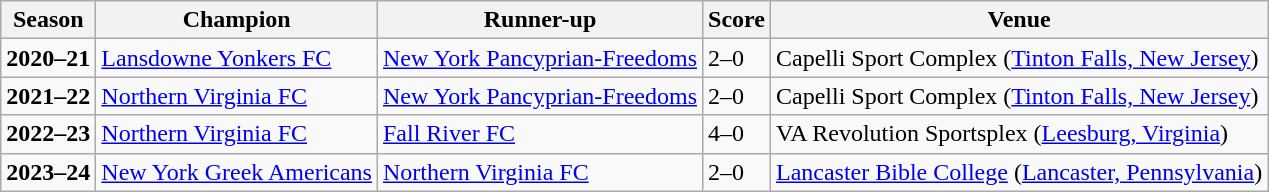<table class="wikitable">
<tr>
<th rowspan="1">Season</th>
<th rowspan="1">Champion</th>
<th rowspan="1">Runner-up</th>
<th rowspan="1">Score</th>
<th rowspan="1">Venue</th>
</tr>
<tr>
<td><strong>2020–21</strong></td>
<td><a href='#'>Lansdowne Yonkers FC</a></td>
<td><a href='#'>New York Pancyprian-Freedoms</a></td>
<td>2–0</td>
<td>Capelli Sport Complex (<a href='#'>Tinton Falls, New Jersey</a>)</td>
</tr>
<tr>
<td><strong>2021–22</strong></td>
<td><a href='#'>Northern Virginia FC</a></td>
<td><a href='#'>New York Pancyprian-Freedoms</a></td>
<td>2–0</td>
<td>Capelli Sport Complex (<a href='#'>Tinton Falls, New Jersey</a>)</td>
</tr>
<tr>
<td><strong>2022–23</strong></td>
<td><a href='#'>Northern Virginia FC</a></td>
<td><a href='#'>Fall River FC</a></td>
<td>4–0</td>
<td>VA Revolution Sportsplex (<a href='#'>Leesburg, Virginia</a>)</td>
</tr>
<tr>
<td><strong>2023–24</strong></td>
<td><a href='#'>New York Greek Americans</a></td>
<td><a href='#'>Northern Virginia FC</a></td>
<td>2–0</td>
<td><a href='#'>Lancaster Bible College</a> (<a href='#'>Lancaster, Pennsylvania</a>)</td>
</tr>
</table>
